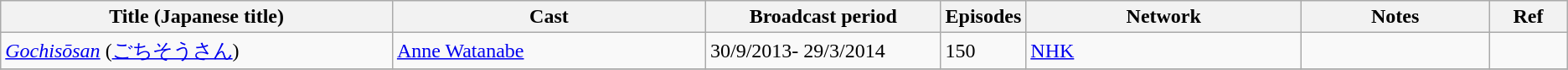<table class="wikitable">
<tr>
<th style="width:25%;">Title (Japanese title)</th>
<th style="width:20%;">Cast</th>
<th style="width:15%;">Broadcast period</th>
<th style="width:5%;">Episodes</th>
<th>Network</th>
<th>Notes</th>
<th style="width:5%;">Ref</th>
</tr>
<tr>
<td><em><a href='#'>Gochisōsan</a></em> (<a href='#'>ごちそうさん</a>)</td>
<td><a href='#'>Anne Watanabe</a></td>
<td>30/9/2013- 29/3/2014</td>
<td>150</td>
<td><a href='#'>NHK</a></td>
<td></td>
<td></td>
</tr>
<tr>
</tr>
</table>
